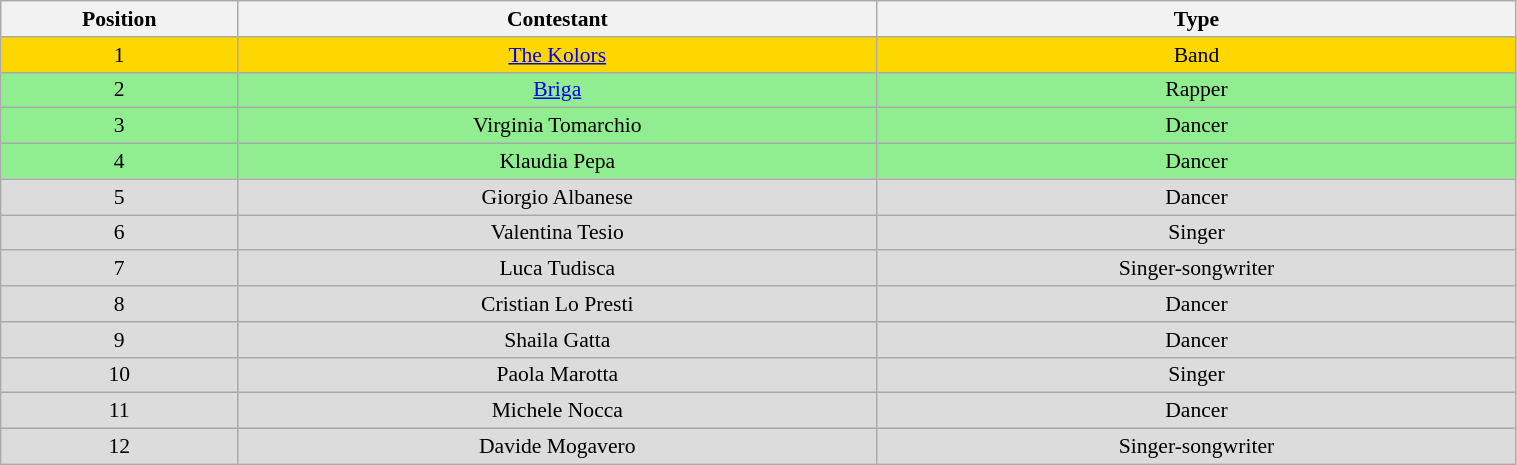<table class="wikitable" style="text-align:center; font-size:90%; border-collapse:collapse;" width=80%>
<tr>
<th width=4%>Position</th>
<th width="12%" align="center">Contestant</th>
<th width=12%>Type</th>
</tr>
<tr>
<td style="color:black; background:gold;">1</td>
<td style="color:black; background:gold;"><a href='#'>The Kolors</a></td>
<td style="color:black; background:gold;">Band</td>
</tr>
<tr>
<td style="color:black; background:LightGreen;">2</td>
<td style="color:black; background:LightGreen;"><a href='#'>Briga</a></td>
<td style="color:black; background:LightGreen;">Rapper</td>
</tr>
<tr>
<td style="color:black; background:LightGreen;">3</td>
<td style="color:black; background:LightGreen;">Virginia Tomarchio</td>
<td style="color:black; background:LightGreen;">Dancer</td>
</tr>
<tr>
<td style="color:black; background:LightGreen;">4</td>
<td style="color:black; background:LightGreen;">Klaudia Pepa</td>
<td style="color:black; background:LightGreen;">Dancer</td>
</tr>
<tr>
<td style="background:#DCDCDC;">5</td>
<td style="background:#DCDCDC;">Giorgio Albanese</td>
<td style="background:#DCDCDC;">Dancer</td>
</tr>
<tr>
<td style="background:#DCDCDC;">6</td>
<td style="background:#DCDCDC;">Valentina Tesio</td>
<td style="background:#DCDCDC;">Singer</td>
</tr>
<tr>
<td style="background:#DCDCDC;">7</td>
<td style="background:#DCDCDC;">Luca Tudisca</td>
<td style="background:#DCDCDC;">Singer-songwriter</td>
</tr>
<tr>
<td style="background:#DCDCDC;">8</td>
<td style="background:#DCDCDC;">Cristian Lo Presti</td>
<td style="background:#DCDCDC;">Dancer</td>
</tr>
<tr>
<td style="background:#DCDCDC;">9</td>
<td style="background:#DCDCDC;">Shaila Gatta</td>
<td style="background:#DCDCDC;">Dancer</td>
</tr>
<tr>
<td style="background:#DCDCDC;">10</td>
<td style="background:#DCDCDC;">Paola Marotta</td>
<td style="background:#DCDCDC;">Singer</td>
</tr>
<tr>
<td style="background:#DCDCDC;">11</td>
<td style="background:#DCDCDC;">Michele Nocca</td>
<td style="background:#DCDCDC;">Dancer</td>
</tr>
<tr>
<td style="background:#DCDCDC;">12</td>
<td style="background:#DCDCDC;">Davide Mogavero</td>
<td style="background:#DCDCDC;">Singer-songwriter</td>
</tr>
</table>
